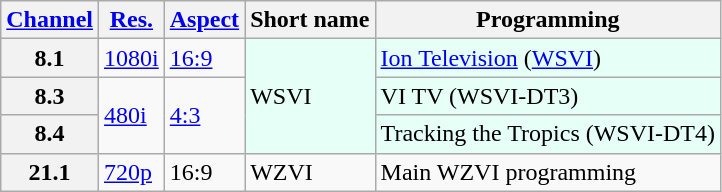<table class="wikitable">
<tr>
<th><a href='#'>Channel</a></th>
<th><a href='#'>Res.</a></th>
<th><a href='#'>Aspect</a></th>
<th>Short name</th>
<th>Programming</th>
</tr>
<tr>
<th scope = "row">8.1</th>
<td><a href='#'>1080i</a></td>
<td><a href='#'>16:9</a></td>
<td rowspan=3 style="background-color: #E6FFF7;">WSVI</td>
<td style="background-color: #E6FFF7;"><a href='#'>Ion Television</a> (<a href='#'>WSVI</a>)</td>
</tr>
<tr>
<th scope = "row">8.3</th>
<td rowspan=2><a href='#'>480i</a></td>
<td rowspan=2><a href='#'>4:3</a></td>
<td style="background-color: #E6FFF7;">VI TV (WSVI-DT3)</td>
</tr>
<tr>
<th scope = "row">8.4</th>
<td style="background-color: #E6FFF7;">Tracking the Tropics (WSVI-DT4)</td>
</tr>
<tr>
<th scope = "row">21.1</th>
<td><a href='#'>720p</a></td>
<td>16:9</td>
<td>WZVI</td>
<td>Main WZVI programming</td>
</tr>
</table>
